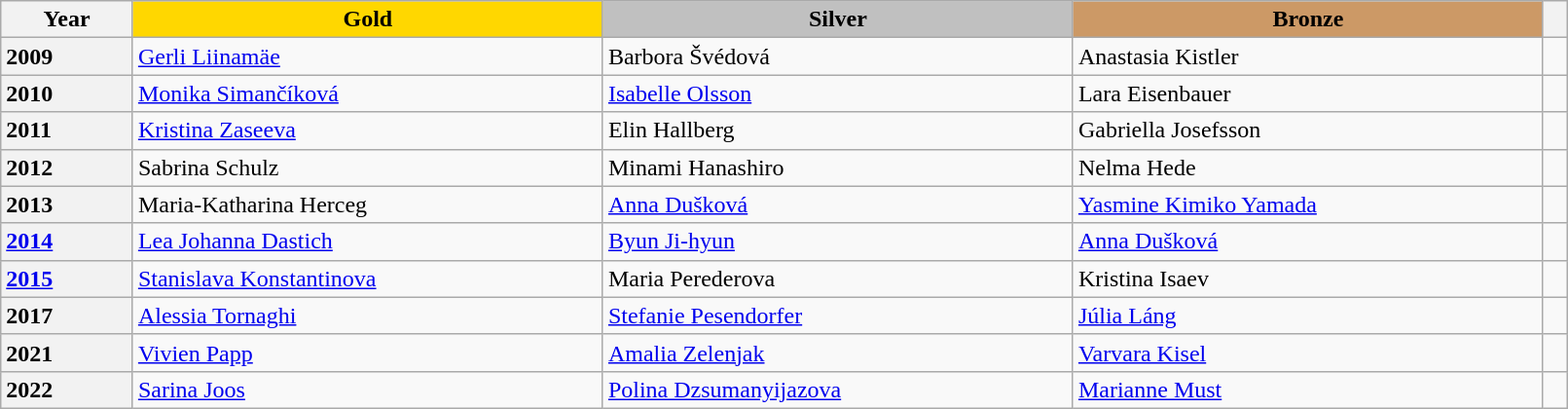<table class="wikitable unsortable" style="text-align:left; width:85%">
<tr>
<th scope="col" style="text-align:center">Year</th>
<td scope="col" style="text-align:center; width:30%; background:gold"><strong>Gold</strong></td>
<td scope="col" style="text-align:center; width:30%; background:silver"><strong>Silver</strong></td>
<td scope="col" style="text-align:center; width:30%; background:#c96"><strong>Bronze</strong></td>
<th scope="col" style="text-align:center"></th>
</tr>
<tr>
<th scope="row" style="text-align:left">2009</th>
<td> <a href='#'>Gerli Liinamäe</a></td>
<td> Barbora Švédová</td>
<td> Anastasia Kistler</td>
<td></td>
</tr>
<tr>
<th scope="row" style="text-align:left">2010</th>
<td> <a href='#'>Monika Simančíková</a></td>
<td> <a href='#'>Isabelle Olsson</a></td>
<td> Lara Eisenbauer</td>
<td></td>
</tr>
<tr>
<th scope="row" style="text-align:left">2011</th>
<td> <a href='#'>Kristina Zaseeva</a></td>
<td> Elin Hallberg</td>
<td> Gabriella Josefsson</td>
<td></td>
</tr>
<tr>
<th scope="row" style="text-align:left">2012</th>
<td> Sabrina Schulz</td>
<td> Minami Hanashiro</td>
<td> Nelma Hede</td>
<td></td>
</tr>
<tr>
<th scope="row" style="text-align:left">2013</th>
<td> Maria-Katharina Herceg</td>
<td> <a href='#'>Anna Dušková</a></td>
<td> <a href='#'>Yasmine Kimiko Yamada</a></td>
<td></td>
</tr>
<tr>
<th scope="row" style="text-align:left"><a href='#'>2014</a></th>
<td> <a href='#'>Lea Johanna Dastich</a></td>
<td> <a href='#'>Byun Ji-hyun</a></td>
<td> <a href='#'>Anna Dušková</a></td>
<td></td>
</tr>
<tr>
<th scope="row" style="text-align:left"><a href='#'>2015</a></th>
<td> <a href='#'>Stanislava Konstantinova</a></td>
<td> Maria Perederova</td>
<td> Kristina Isaev</td>
<td></td>
</tr>
<tr>
<th scope="row" style="text-align:left">2017</th>
<td> <a href='#'>Alessia Tornaghi</a></td>
<td> <a href='#'>Stefanie Pesendorfer</a></td>
<td> <a href='#'>Júlia Láng</a></td>
<td></td>
</tr>
<tr>
<th scope="row" style="text-align:left">2021</th>
<td> <a href='#'>Vivien Papp</a></td>
<td> <a href='#'>Amalia Zelenjak</a></td>
<td> <a href='#'>Varvara Kisel</a></td>
<td></td>
</tr>
<tr>
<th scope="row" style="text-align:left">2022</th>
<td> <a href='#'>Sarina Joos</a></td>
<td> <a href='#'>Polina Dzsumanyijazova</a></td>
<td> <a href='#'>Marianne Must</a></td>
<td></td>
</tr>
</table>
